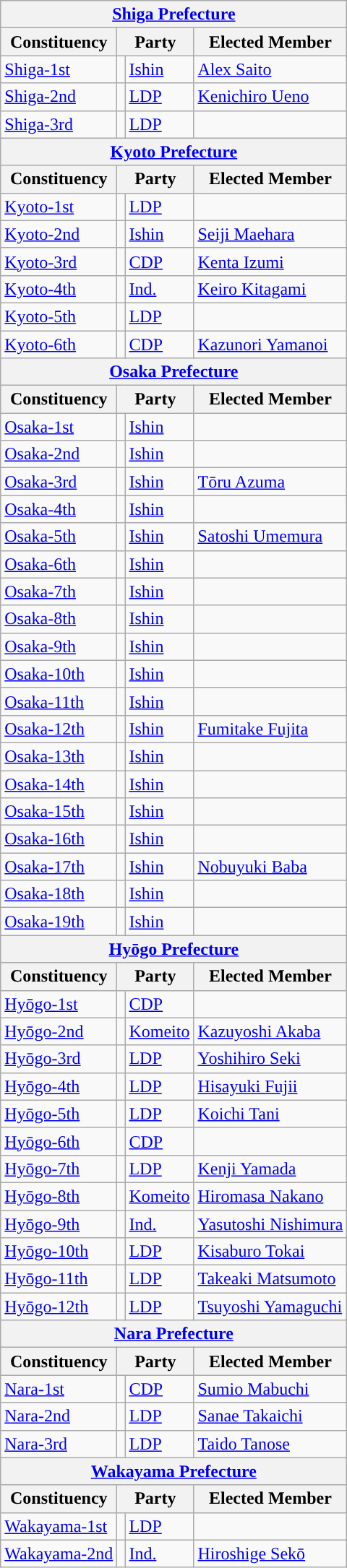<table class="wikitable">
<tr>
<th colspan=4><a href='#'>Shiga Prefecture</a></th>
</tr>
<tr>
<th>Constituency</th>
<th colspan=2>Party</th>
<th>Elected Member</th>
</tr>
<tr>
<td><a href='#'>Shiga-1st</a></td>
<td style="background:"></td>
<td><a href='#'>Ishin</a></td>
<td><a href='#'>Alex Saito</a></td>
</tr>
<tr>
<td><a href='#'>Shiga-2nd</a></td>
<td style="background:"></td>
<td><a href='#'>LDP</a></td>
<td><a href='#'>Kenichiro Ueno</a></td>
</tr>
<tr>
<td><a href='#'>Shiga-3rd</a></td>
<td style="background:"></td>
<td><a href='#'>LDP</a></td>
<td></td>
</tr>
<tr>
<th colspan=4><a href='#'>Kyoto Prefecture</a></th>
</tr>
<tr>
<th>Constituency</th>
<th colspan=2>Party</th>
<th>Elected Member</th>
</tr>
<tr>
<td><a href='#'>Kyoto-1st</a></td>
<td style="background:"></td>
<td><a href='#'>LDP</a></td>
<td></td>
</tr>
<tr>
<td><a href='#'>Kyoto-2nd</a></td>
<td style="background:"></td>
<td><a href='#'>Ishin</a></td>
<td><a href='#'>Seiji Maehara</a></td>
</tr>
<tr>
<td><a href='#'>Kyoto-3rd</a></td>
<td style="background:"></td>
<td><a href='#'>CDP</a></td>
<td><a href='#'>Kenta Izumi</a></td>
</tr>
<tr>
<td><a href='#'>Kyoto-4th</a></td>
<td style="background:"></td>
<td><a href='#'>Ind.</a></td>
<td><a href='#'>Keiro Kitagami</a></td>
</tr>
<tr>
<td><a href='#'>Kyoto-5th</a></td>
<td style="background:"></td>
<td><a href='#'>LDP</a></td>
<td></td>
</tr>
<tr>
<td><a href='#'>Kyoto-6th</a></td>
<td style="background:"></td>
<td><a href='#'>CDP</a></td>
<td><a href='#'>Kazunori Yamanoi</a></td>
</tr>
<tr>
<th colspan=4><a href='#'>Osaka Prefecture</a></th>
</tr>
<tr>
<th>Constituency</th>
<th colspan=2>Party</th>
<th>Elected Member</th>
</tr>
<tr>
<td><a href='#'>Osaka-1st</a></td>
<td style="background:"></td>
<td><a href='#'>Ishin</a></td>
<td></td>
</tr>
<tr>
<td><a href='#'>Osaka-2nd</a></td>
<td style="background:"></td>
<td><a href='#'>Ishin</a></td>
<td></td>
</tr>
<tr>
<td><a href='#'>Osaka-3rd</a></td>
<td style="background:"></td>
<td><a href='#'>Ishin</a></td>
<td><a href='#'>Tōru Azuma</a></td>
</tr>
<tr>
<td><a href='#'>Osaka-4th</a></td>
<td style="background:"></td>
<td><a href='#'>Ishin</a></td>
<td></td>
</tr>
<tr>
<td><a href='#'>Osaka-5th</a></td>
<td style="background:"></td>
<td><a href='#'>Ishin</a></td>
<td><a href='#'>Satoshi Umemura</a></td>
</tr>
<tr>
<td><a href='#'>Osaka-6th</a></td>
<td style="background:"></td>
<td><a href='#'>Ishin</a></td>
<td></td>
</tr>
<tr>
<td><a href='#'>Osaka-7th</a></td>
<td style="background:"></td>
<td><a href='#'>Ishin</a></td>
<td></td>
</tr>
<tr>
<td><a href='#'>Osaka-8th</a></td>
<td style="background:"></td>
<td><a href='#'>Ishin</a></td>
<td></td>
</tr>
<tr>
<td><a href='#'>Osaka-9th</a></td>
<td style="background:"></td>
<td><a href='#'>Ishin</a></td>
<td></td>
</tr>
<tr>
<td><a href='#'>Osaka-10th</a></td>
<td style="background:"></td>
<td><a href='#'>Ishin</a></td>
<td></td>
</tr>
<tr>
<td><a href='#'>Osaka-11th</a></td>
<td style="background:"></td>
<td><a href='#'>Ishin</a></td>
<td></td>
</tr>
<tr>
<td><a href='#'>Osaka-12th</a></td>
<td style="background:"></td>
<td><a href='#'>Ishin</a></td>
<td><a href='#'>Fumitake Fujita</a></td>
</tr>
<tr>
<td><a href='#'>Osaka-13th</a></td>
<td style="background:"></td>
<td><a href='#'>Ishin</a></td>
<td></td>
</tr>
<tr>
<td><a href='#'>Osaka-14th</a></td>
<td style="background:"></td>
<td><a href='#'>Ishin</a></td>
<td></td>
</tr>
<tr>
<td><a href='#'>Osaka-15th</a></td>
<td style="background:"></td>
<td><a href='#'>Ishin</a></td>
<td></td>
</tr>
<tr>
<td><a href='#'>Osaka-16th</a></td>
<td style="background:"></td>
<td><a href='#'>Ishin</a></td>
<td></td>
</tr>
<tr>
<td><a href='#'>Osaka-17th</a></td>
<td style="background:"></td>
<td><a href='#'>Ishin</a></td>
<td><a href='#'>Nobuyuki Baba</a></td>
</tr>
<tr>
<td><a href='#'>Osaka-18th</a></td>
<td style="background:"></td>
<td><a href='#'>Ishin</a></td>
<td></td>
</tr>
<tr>
<td><a href='#'>Osaka-19th</a></td>
<td style="background:"></td>
<td><a href='#'>Ishin</a></td>
<td></td>
</tr>
<tr>
<th colspan=4><a href='#'>Hyōgo Prefecture</a></th>
</tr>
<tr>
<th>Constituency</th>
<th colspan=2>Party</th>
<th>Elected Member</th>
</tr>
<tr>
<td><a href='#'>Hyōgo-1st</a></td>
<td style="background:"></td>
<td><a href='#'>CDP</a></td>
<td></td>
</tr>
<tr>
<td><a href='#'>Hyōgo-2nd</a></td>
<td style="background:"></td>
<td><a href='#'>Komeito</a></td>
<td><a href='#'>Kazuyoshi Akaba</a></td>
</tr>
<tr>
<td><a href='#'>Hyōgo-3rd</a></td>
<td style="background:"></td>
<td><a href='#'>LDP</a></td>
<td><a href='#'>Yoshihiro Seki</a></td>
</tr>
<tr>
<td><a href='#'>Hyōgo-4th</a></td>
<td style="background:"></td>
<td><a href='#'>LDP</a></td>
<td><a href='#'>Hisayuki Fujii</a></td>
</tr>
<tr>
<td><a href='#'>Hyōgo-5th</a></td>
<td style="background:"></td>
<td><a href='#'>LDP</a></td>
<td><a href='#'>Koichi Tani</a></td>
</tr>
<tr>
<td><a href='#'>Hyōgo-6th</a></td>
<td style="background:"></td>
<td><a href='#'>CDP</a></td>
<td></td>
</tr>
<tr>
<td><a href='#'>Hyōgo-7th</a></td>
<td style="background:"></td>
<td><a href='#'>LDP</a></td>
<td><a href='#'>Kenji Yamada</a></td>
</tr>
<tr>
<td><a href='#'>Hyōgo-8th</a></td>
<td style="background:"></td>
<td><a href='#'>Komeito</a></td>
<td><a href='#'>Hiromasa Nakano</a></td>
</tr>
<tr>
<td><a href='#'>Hyōgo-9th</a></td>
<td style="background:"></td>
<td><a href='#'>Ind.</a></td>
<td><a href='#'>Yasutoshi Nishimura</a></td>
</tr>
<tr>
<td><a href='#'>Hyōgo-10th</a></td>
<td style="background:"></td>
<td><a href='#'>LDP</a></td>
<td><a href='#'>Kisaburo Tokai</a></td>
</tr>
<tr>
<td><a href='#'>Hyōgo-11th</a></td>
<td style="background:"></td>
<td><a href='#'>LDP</a></td>
<td><a href='#'>Takeaki Matsumoto</a></td>
</tr>
<tr>
<td><a href='#'>Hyōgo-12th</a></td>
<td style="background:"></td>
<td><a href='#'>LDP</a></td>
<td><a href='#'>Tsuyoshi Yamaguchi</a></td>
</tr>
<tr>
<th colspan=4><a href='#'>Nara Prefecture</a></th>
</tr>
<tr>
<th>Constituency</th>
<th colspan=2>Party</th>
<th>Elected Member</th>
</tr>
<tr>
<td><a href='#'>Nara-1st</a></td>
<td style="background:"></td>
<td><a href='#'>CDP</a></td>
<td><a href='#'>Sumio Mabuchi</a></td>
</tr>
<tr>
<td><a href='#'>Nara-2nd</a></td>
<td style="background:"></td>
<td><a href='#'>LDP</a></td>
<td><a href='#'>Sanae Takaichi</a></td>
</tr>
<tr>
<td><a href='#'>Nara-3rd</a></td>
<td style="background:"></td>
<td><a href='#'>LDP</a></td>
<td><a href='#'>Taido Tanose</a></td>
</tr>
<tr>
<th colspan=4><a href='#'>Wakayama Prefecture</a></th>
</tr>
<tr>
<th>Constituency</th>
<th colspan=2>Party</th>
<th>Elected Member</th>
</tr>
<tr>
<td><a href='#'>Wakayama-1st</a></td>
<td style="background:"></td>
<td><a href='#'>LDP</a></td>
<td></td>
</tr>
<tr>
<td><a href='#'>Wakayama-2nd</a></td>
<td style="background:"></td>
<td><a href='#'>Ind.</a></td>
<td><a href='#'>Hiroshige Sekō</a></td>
</tr>
</table>
